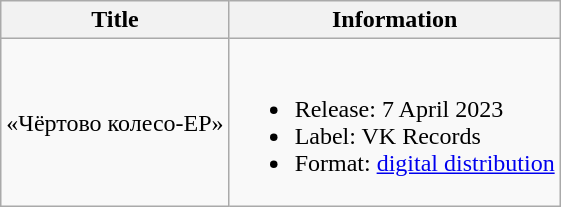<table class="wikitable" style="font-size: 100%">
<tr>
<th>Title</th>
<th>Information</th>
</tr>
<tr>
<td>«Чёртово колесо-EP»</td>
<td><br><ul><li>Release: 7 April 2023</li><li>Label: VK Records</li><li>Format: <a href='#'>digital distribution</a></li></ul></td>
</tr>
</table>
